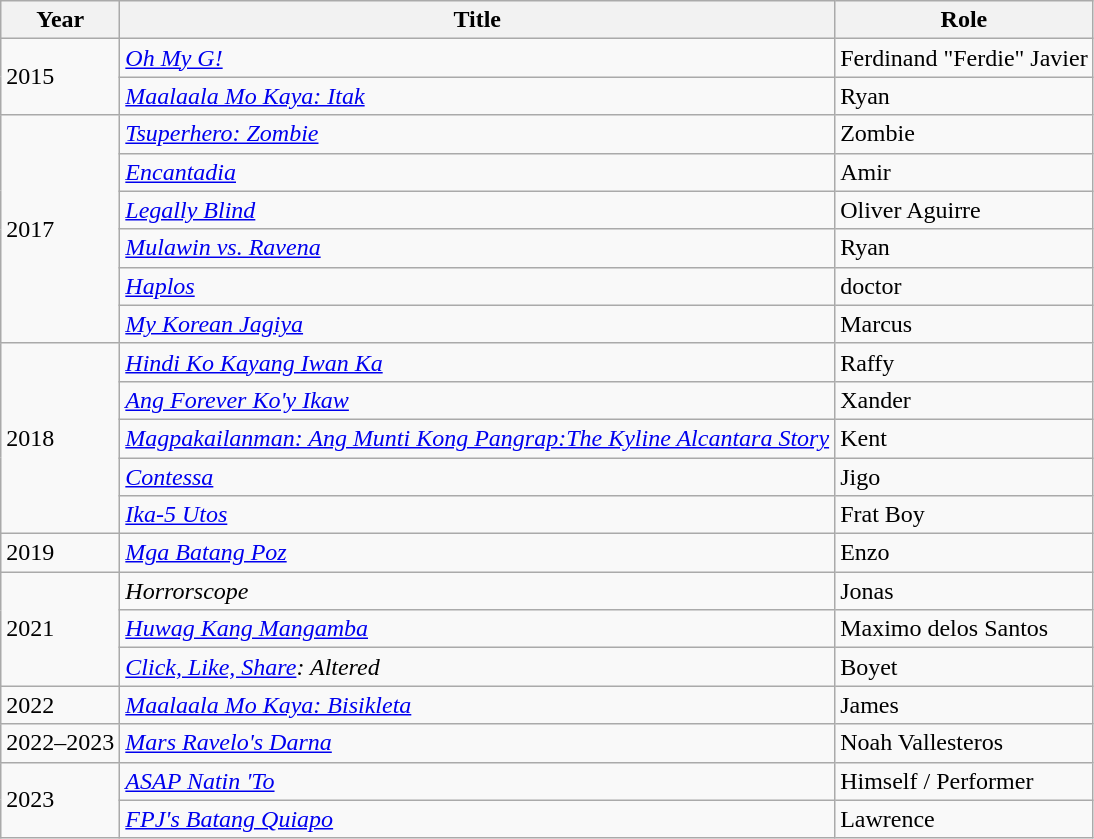<table class="wikitable sortable">
<tr>
<th>Year</th>
<th>Title</th>
<th>Role</th>
</tr>
<tr>
<td rowspan="2">2015</td>
<td><em><a href='#'>Oh My G!</a></em></td>
<td>Ferdinand "Ferdie" Javier</td>
</tr>
<tr>
<td><em><a href='#'>Maalaala Mo Kaya: Itak</a></em></td>
<td>Ryan</td>
</tr>
<tr>
<td rowspan="6">2017</td>
<td><em><a href='#'>Tsuperhero: Zombie</a></em></td>
<td>Zombie</td>
</tr>
<tr>
<td><em><a href='#'>Encantadia</a></em></td>
<td>Amir</td>
</tr>
<tr>
<td><em><a href='#'>Legally Blind</a></em></td>
<td>Oliver Aguirre</td>
</tr>
<tr>
<td><em><a href='#'>Mulawin vs. Ravena</a></em></td>
<td>Ryan</td>
</tr>
<tr>
<td><em><a href='#'>Haplos</a></em></td>
<td>doctor</td>
</tr>
<tr>
<td><em><a href='#'>My Korean Jagiya</a></em></td>
<td>Marcus</td>
</tr>
<tr>
<td rowspan="5">2018</td>
<td><em><a href='#'>Hindi Ko Kayang Iwan Ka</a></em></td>
<td>Raffy</td>
</tr>
<tr>
<td><em><a href='#'>Ang Forever Ko'y Ikaw</a></em></td>
<td>Xander</td>
</tr>
<tr>
<td><em><a href='#'>Magpakailanman: Ang Munti Kong Pangrap:The Kyline Alcantara Story</a></em></td>
<td>Kent</td>
</tr>
<tr>
<td><em><a href='#'>Contessa</a></em></td>
<td>Jigo</td>
</tr>
<tr>
<td><em><a href='#'>Ika-5 Utos</a></em></td>
<td>Frat Boy</td>
</tr>
<tr>
<td>2019</td>
<td><em><a href='#'>Mga Batang Poz</a></em></td>
<td>Enzo</td>
</tr>
<tr>
<td rowspan="3">2021</td>
<td><em>Horrorscope</em></td>
<td>Jonas</td>
</tr>
<tr>
<td><em><a href='#'>Huwag Kang Mangamba</a></em></td>
<td>Maximo delos Santos</td>
</tr>
<tr>
<td><em><a href='#'>Click, Like, Share</a>: Altered</em></td>
<td>Boyet</td>
</tr>
<tr>
<td>2022</td>
<td><em><a href='#'>Maalaala Mo Kaya: Bisikleta</a></em></td>
<td>James</td>
</tr>
<tr>
<td>2022–2023</td>
<td><em><a href='#'>Mars Ravelo's Darna</a></em></td>
<td>Noah Vallesteros</td>
</tr>
<tr>
<td rowspan="2">2023</td>
<td><em><a href='#'>ASAP Natin 'To</a></em></td>
<td>Himself / Performer</td>
</tr>
<tr>
<td><em><a href='#'>FPJ's Batang Quiapo</a></em></td>
<td>Lawrence</td>
</tr>
</table>
